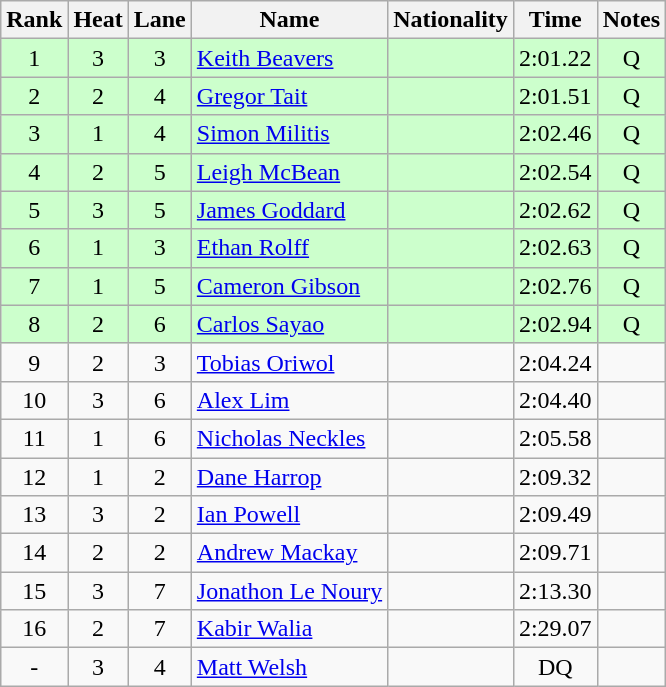<table class="wikitable sortable" style="text-align:center">
<tr>
<th>Rank</th>
<th>Heat</th>
<th>Lane</th>
<th>Name</th>
<th>Nationality</th>
<th>Time</th>
<th>Notes</th>
</tr>
<tr bgcolor=ccffcc>
<td>1</td>
<td>3</td>
<td>3</td>
<td align=left><a href='#'>Keith Beavers</a></td>
<td align=left></td>
<td>2:01.22</td>
<td>Q</td>
</tr>
<tr bgcolor=ccffcc>
<td>2</td>
<td>2</td>
<td>4</td>
<td align=left><a href='#'>Gregor Tait</a></td>
<td align=left></td>
<td>2:01.51</td>
<td>Q</td>
</tr>
<tr bgcolor=ccffcc>
<td>3</td>
<td>1</td>
<td>4</td>
<td align=left><a href='#'>Simon Militis</a></td>
<td align=left></td>
<td>2:02.46</td>
<td>Q</td>
</tr>
<tr bgcolor=ccffcc>
<td>4</td>
<td>2</td>
<td>5</td>
<td align=left><a href='#'>Leigh McBean</a></td>
<td align=left></td>
<td>2:02.54</td>
<td>Q</td>
</tr>
<tr bgcolor=ccffcc>
<td>5</td>
<td>3</td>
<td>5</td>
<td align=left><a href='#'>James Goddard</a></td>
<td align=left></td>
<td>2:02.62</td>
<td>Q</td>
</tr>
<tr bgcolor=ccffcc>
<td>6</td>
<td>1</td>
<td>3</td>
<td align=left><a href='#'>Ethan Rolff</a></td>
<td align=left></td>
<td>2:02.63</td>
<td>Q</td>
</tr>
<tr bgcolor=ccffcc>
<td>7</td>
<td>1</td>
<td>5</td>
<td align=left><a href='#'>Cameron Gibson</a></td>
<td align=left></td>
<td>2:02.76</td>
<td>Q</td>
</tr>
<tr bgcolor=ccffcc>
<td>8</td>
<td>2</td>
<td>6</td>
<td align=left><a href='#'>Carlos Sayao</a></td>
<td align=left></td>
<td>2:02.94</td>
<td>Q</td>
</tr>
<tr>
<td>9</td>
<td>2</td>
<td>3</td>
<td align=left><a href='#'>Tobias Oriwol</a></td>
<td align=left></td>
<td>2:04.24</td>
<td></td>
</tr>
<tr>
<td>10</td>
<td>3</td>
<td>6</td>
<td align=left><a href='#'>Alex Lim</a></td>
<td align=left></td>
<td>2:04.40</td>
<td></td>
</tr>
<tr>
<td>11</td>
<td>1</td>
<td>6</td>
<td align=left><a href='#'>Nicholas Neckles</a></td>
<td align=left></td>
<td>2:05.58</td>
<td></td>
</tr>
<tr>
<td>12</td>
<td>1</td>
<td>2</td>
<td align=left><a href='#'>Dane Harrop</a></td>
<td align=left></td>
<td>2:09.32</td>
<td></td>
</tr>
<tr>
<td>13</td>
<td>3</td>
<td>2</td>
<td align=left><a href='#'>Ian Powell</a></td>
<td align=left></td>
<td>2:09.49</td>
<td></td>
</tr>
<tr>
<td>14</td>
<td>2</td>
<td>2</td>
<td align=left><a href='#'>Andrew Mackay</a></td>
<td align=left></td>
<td>2:09.71</td>
<td></td>
</tr>
<tr>
<td>15</td>
<td>3</td>
<td>7</td>
<td align=left><a href='#'>Jonathon Le Noury</a></td>
<td align=left></td>
<td>2:13.30</td>
<td></td>
</tr>
<tr>
<td>16</td>
<td>2</td>
<td>7</td>
<td align=left><a href='#'>Kabir Walia</a></td>
<td align=left></td>
<td>2:29.07</td>
<td></td>
</tr>
<tr>
<td>-</td>
<td>3</td>
<td>4</td>
<td align=left><a href='#'>Matt Welsh</a></td>
<td align=left></td>
<td>DQ</td>
<td></td>
</tr>
</table>
